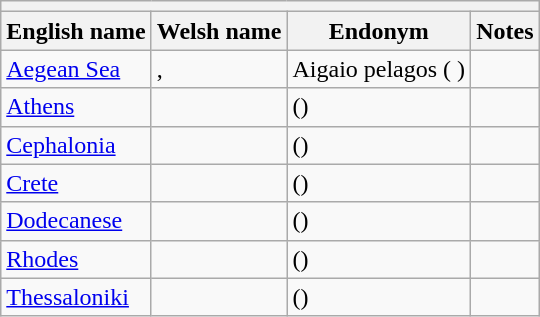<table class="wikitable sortable">
<tr>
<th colspan="4"> </th>
</tr>
<tr>
<th>English name</th>
<th>Welsh name</th>
<th>Endonym</th>
<th>Notes</th>
</tr>
<tr>
<td><a href='#'>Aegean Sea</a></td>
<td>, </td>
<td>Aigaio pelagos ( )</td>
<td></td>
</tr>
<tr>
<td><a href='#'>Athens</a></td>
<td></td>
<td> ()</td>
<td></td>
</tr>
<tr>
<td><a href='#'>Cephalonia</a></td>
<td></td>
<td> ()</td>
<td></td>
</tr>
<tr>
<td><a href='#'>Crete</a></td>
<td></td>
<td> ()</td>
<td></td>
</tr>
<tr>
<td><a href='#'>Dodecanese</a></td>
<td></td>
<td> ()</td>
<td></td>
</tr>
<tr>
<td><a href='#'>Rhodes</a></td>
<td></td>
<td> ()</td>
<td></td>
</tr>
<tr>
<td><a href='#'>Thessaloniki</a></td>
<td></td>
<td> ()</td>
<td></td>
</tr>
</table>
